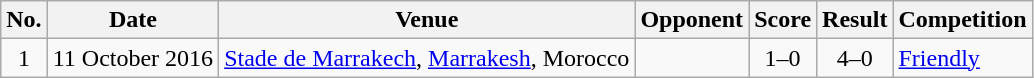<table class="wikitable sortable">
<tr>
<th scope="col">No.</th>
<th scope="col" data-sort-type="date">Date</th>
<th scope="col">Venue</th>
<th scope="col">Opponent</th>
<th scope="col">Score</th>
<th scope="col">Result</th>
<th scope="col">Competition</th>
</tr>
<tr>
<td style="text-align:center">1</td>
<td>11 October 2016</td>
<td><a href='#'>Stade de Marrakech</a>, <a href='#'>Marrakesh</a>, Morocco</td>
<td></td>
<td style="text-align:center">1–0</td>
<td style="text-align:center">4–0</td>
<td><a href='#'>Friendly</a></td>
</tr>
</table>
